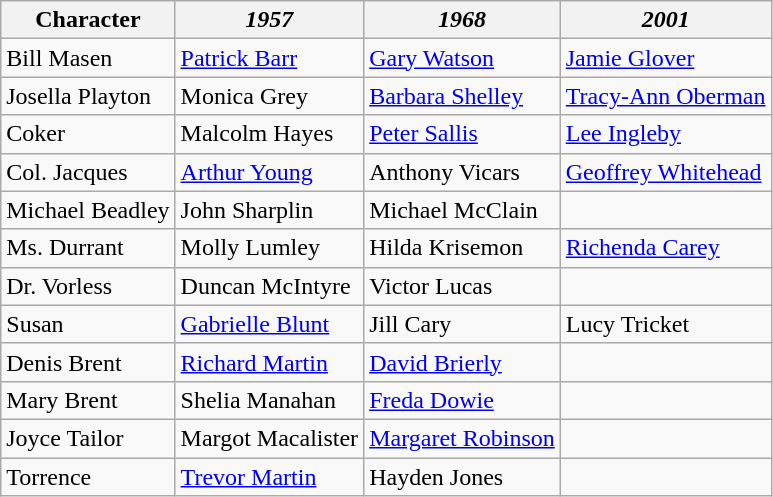<table class="wikitable">
<tr>
<th>Character</th>
<th><em>1957</em></th>
<th><em>1968</em></th>
<th><em>2001</em></th>
</tr>
<tr>
<td>Bill Masen</td>
<td><a href='#'>Patrick Barr</a></td>
<td><a href='#'>Gary Watson</a></td>
<td><a href='#'>Jamie Glover</a></td>
</tr>
<tr>
<td>Josella Playton</td>
<td>Monica Grey</td>
<td><a href='#'>Barbara Shelley</a></td>
<td><a href='#'>Tracy-Ann Oberman</a></td>
</tr>
<tr>
<td>Coker</td>
<td>Malcolm Hayes</td>
<td><a href='#'>Peter Sallis</a></td>
<td><a href='#'>Lee Ingleby</a></td>
</tr>
<tr>
<td>Col. Jacques</td>
<td><a href='#'>Arthur Young</a></td>
<td>Anthony Vicars</td>
<td><a href='#'>Geoffrey Whitehead</a></td>
</tr>
<tr>
<td>Michael Beadley</td>
<td>John Sharplin</td>
<td>Michael McClain</td>
<td></td>
</tr>
<tr>
<td>Ms. Durrant</td>
<td>Molly Lumley</td>
<td>Hilda Krisemon</td>
<td><a href='#'>Richenda Carey</a></td>
</tr>
<tr>
<td>Dr. Vorless</td>
<td>Duncan McIntyre</td>
<td>Victor Lucas</td>
<td></td>
</tr>
<tr>
<td>Susan</td>
<td><a href='#'>Gabrielle Blunt</a></td>
<td>Jill Cary</td>
<td>Lucy Tricket</td>
</tr>
<tr>
<td>Denis Brent</td>
<td><a href='#'>Richard Martin</a></td>
<td><a href='#'>David Brierly</a></td>
<td></td>
</tr>
<tr>
<td>Mary Brent</td>
<td>Shelia Manahan</td>
<td><a href='#'>Freda Dowie</a></td>
<td></td>
</tr>
<tr>
<td>Joyce Tailor</td>
<td>Margot Macalister</td>
<td><a href='#'>Margaret Robinson</a></td>
<td></td>
</tr>
<tr>
<td>Torrence</td>
<td><a href='#'>Trevor Martin</a></td>
<td>Hayden Jones</td>
<td></td>
</tr>
</table>
